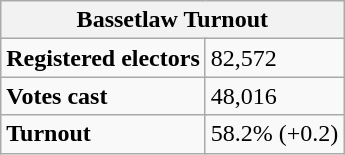<table class="wikitable" border="1">
<tr>
<th colspan="5">Bassetlaw Turnout</th>
</tr>
<tr>
<td colspan="2"><strong>Registered electors</strong></td>
<td colspan="3">82,572</td>
</tr>
<tr>
<td colspan="2"><strong>Votes cast</strong></td>
<td colspan="3">48,016</td>
</tr>
<tr>
<td colspan="2"><strong>Turnout</strong></td>
<td colspan="3">58.2% (+0.2)</td>
</tr>
</table>
